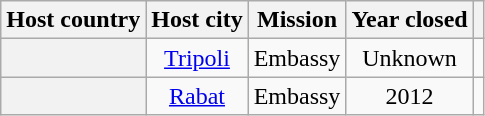<table class="wikitable plainrowheaders" style="text-align:center;">
<tr>
<th scope="col">Host country</th>
<th scope="col">Host city</th>
<th scope="col">Mission</th>
<th scope="col">Year closed</th>
<th scope="col"></th>
</tr>
<tr>
<th scope="row"></th>
<td><a href='#'>Tripoli</a></td>
<td>Embassy</td>
<td>Unknown</td>
<td></td>
</tr>
<tr>
<th scope="row"></th>
<td><a href='#'>Rabat</a></td>
<td>Embassy</td>
<td>2012</td>
<td></td>
</tr>
</table>
